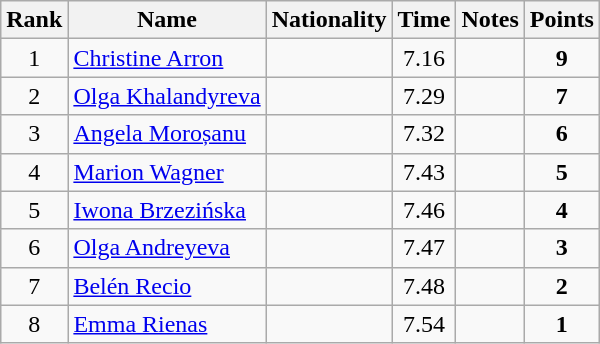<table class="wikitable sortable" style="text-align:center">
<tr>
<th>Rank</th>
<th>Name</th>
<th>Nationality</th>
<th>Time</th>
<th>Notes</th>
<th>Points</th>
</tr>
<tr>
<td>1</td>
<td align=left><a href='#'>Christine Arron</a></td>
<td align=left></td>
<td>7.16</td>
<td></td>
<td><strong>9</strong></td>
</tr>
<tr>
<td>2</td>
<td align=left><a href='#'>Olga Khalandyreva</a></td>
<td align=left></td>
<td>7.29</td>
<td></td>
<td><strong>7</strong></td>
</tr>
<tr>
<td>3</td>
<td align=left><a href='#'>Angela Moroșanu</a></td>
<td align=left></td>
<td>7.32</td>
<td></td>
<td><strong>6</strong></td>
</tr>
<tr>
<td>4</td>
<td align=left><a href='#'>Marion Wagner</a></td>
<td align=left></td>
<td>7.43</td>
<td></td>
<td><strong>5</strong></td>
</tr>
<tr>
<td>5</td>
<td align=left><a href='#'>Iwona Brzezińska</a></td>
<td align=left></td>
<td>7.46</td>
<td></td>
<td><strong>4</strong></td>
</tr>
<tr>
<td>6</td>
<td align=left><a href='#'>Olga Andreyeva</a></td>
<td align=left></td>
<td>7.47</td>
<td></td>
<td><strong>3</strong></td>
</tr>
<tr>
<td>7</td>
<td align=left><a href='#'>Belén Recio</a></td>
<td align=left></td>
<td>7.48</td>
<td></td>
<td><strong>2</strong></td>
</tr>
<tr>
<td>8</td>
<td align=left><a href='#'>Emma Rienas</a></td>
<td align=left></td>
<td>7.54</td>
<td></td>
<td><strong>1</strong></td>
</tr>
</table>
